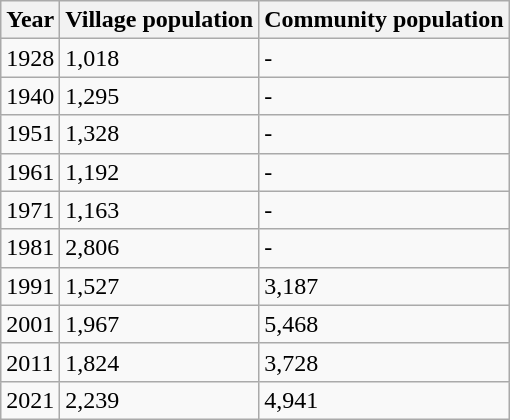<table class=wikitable>
<tr>
<th>Year</th>
<th>Village population</th>
<th>Community population</th>
</tr>
<tr>
<td>1928</td>
<td>1,018</td>
<td>-</td>
</tr>
<tr>
<td>1940</td>
<td>1,295</td>
<td>-</td>
</tr>
<tr>
<td>1951</td>
<td>1,328</td>
<td>-</td>
</tr>
<tr>
<td>1961</td>
<td>1,192</td>
<td>-</td>
</tr>
<tr>
<td>1971</td>
<td>1,163</td>
<td>-</td>
</tr>
<tr>
<td>1981</td>
<td>2,806</td>
<td>-</td>
</tr>
<tr>
<td>1991</td>
<td>1,527</td>
<td>3,187</td>
</tr>
<tr>
<td>2001</td>
<td>1,967</td>
<td>5,468</td>
</tr>
<tr>
<td>2011</td>
<td>1,824</td>
<td>3,728</td>
</tr>
<tr>
<td>2021</td>
<td>2,239</td>
<td>4,941</td>
</tr>
</table>
